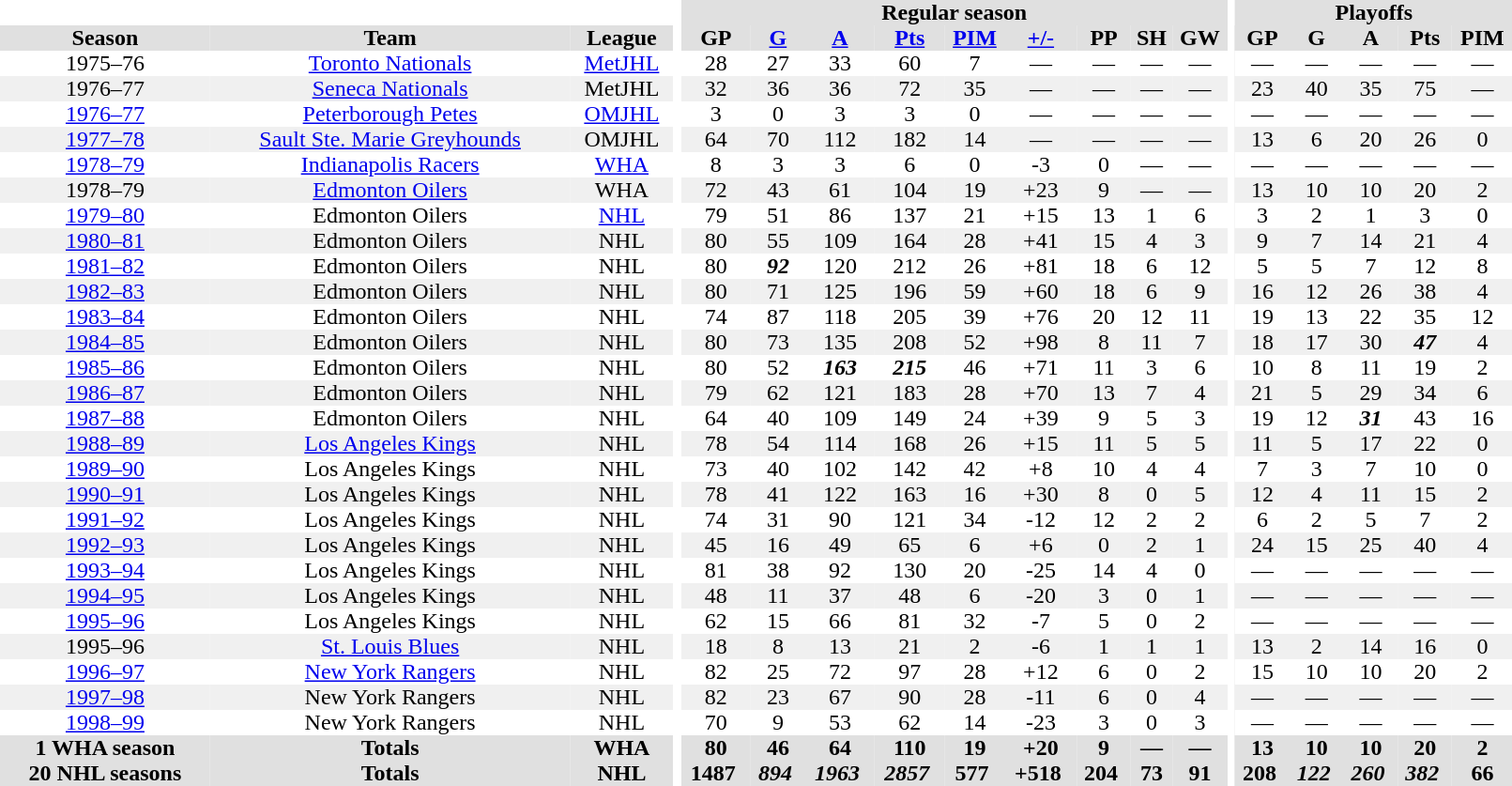<table border="0" cellpadding="0" cellspacing="0" width="85%" style="text-align:center">
<tr bgcolor="#e0e0e0">
<th colspan="3" bgcolor="#ffffff"> </th>
<th rowspan="99" bgcolor="#ffffff"> </th>
<th colspan="9">Regular season</th>
<th rowspan="99" bgcolor="#ffffff"> </th>
<th colspan="5">Playoffs</th>
</tr>
<tr bgcolor="#e0e0e0">
<th>Season</th>
<th>Team</th>
<th>League</th>
<th>GP</th>
<th><a href='#'>G</a></th>
<th><a href='#'>A</a></th>
<th><a href='#'>Pts</a></th>
<th><a href='#'>PIM</a></th>
<th><a href='#'>+/-</a></th>
<th>PP</th>
<th>SH</th>
<th>GW</th>
<th>GP</th>
<th>G</th>
<th>A</th>
<th>Pts</th>
<th>PIM</th>
</tr>
<tr>
<td>1975–76</td>
<td><a href='#'>Toronto Nationals</a></td>
<td><a href='#'>MetJHL</a></td>
<td>28</td>
<td>27</td>
<td>33</td>
<td>60</td>
<td>7</td>
<td>—</td>
<td>—</td>
<td>—</td>
<td>—</td>
<td>—</td>
<td>—</td>
<td>—</td>
<td>—</td>
<td>—</td>
</tr>
<tr style="background-color:#f0f0f0;">
<td>1976–77</td>
<td><a href='#'>Seneca Nationals</a></td>
<td>MetJHL</td>
<td>32</td>
<td>36</td>
<td>36</td>
<td>72</td>
<td>35</td>
<td>—</td>
<td>—</td>
<td>—</td>
<td>—</td>
<td>23</td>
<td>40</td>
<td>35</td>
<td>75</td>
<td>—</td>
</tr>
<tr>
<td><a href='#'>1976–77</a></td>
<td><a href='#'>Peterborough Petes</a></td>
<td><a href='#'>OMJHL</a></td>
<td>3</td>
<td>0</td>
<td>3</td>
<td>3</td>
<td>0</td>
<td>—</td>
<td>—</td>
<td>—</td>
<td>—</td>
<td>—</td>
<td>—</td>
<td>—</td>
<td>—</td>
<td>—</td>
</tr>
<tr style="background-color:#f0f0f0;">
<td><a href='#'>1977–78</a></td>
<td><a href='#'>Sault Ste. Marie Greyhounds</a></td>
<td>OMJHL</td>
<td>64</td>
<td>70</td>
<td>112</td>
<td>182</td>
<td>14</td>
<td>—</td>
<td>—</td>
<td>—</td>
<td>—</td>
<td>13</td>
<td>6</td>
<td>20</td>
<td>26</td>
<td>0</td>
</tr>
<tr>
<td><a href='#'>1978–79</a></td>
<td><a href='#'>Indianapolis Racers</a></td>
<td><a href='#'>WHA</a></td>
<td>8</td>
<td>3</td>
<td>3</td>
<td>6</td>
<td>0</td>
<td>-3</td>
<td>0</td>
<td>—</td>
<td>—</td>
<td>—</td>
<td>—</td>
<td>—</td>
<td>—</td>
<td>—</td>
</tr>
<tr style="background-color:#f0f0f0;">
<td>1978–79</td>
<td><a href='#'>Edmonton Oilers</a></td>
<td>WHA</td>
<td>72</td>
<td>43</td>
<td>61</td>
<td>104</td>
<td>19</td>
<td>+23</td>
<td>9</td>
<td>—</td>
<td>—</td>
<td>13</td>
<td>10</td>
<td>10</td>
<td>20</td>
<td>2</td>
</tr>
<tr>
<td><a href='#'>1979–80</a></td>
<td>Edmonton Oilers</td>
<td><a href='#'>NHL</a></td>
<td>79</td>
<td>51</td>
<td>86</td>
<td>137</td>
<td>21</td>
<td>+15</td>
<td>13</td>
<td>1</td>
<td>6</td>
<td>3</td>
<td>2</td>
<td>1</td>
<td>3</td>
<td>0</td>
</tr>
<tr style="background-color:#f0f0f0;">
<td><a href='#'>1980–81</a></td>
<td>Edmonton Oilers</td>
<td>NHL</td>
<td>80</td>
<td>55</td>
<td>109</td>
<td>164</td>
<td>28</td>
<td>+41</td>
<td>15</td>
<td>4</td>
<td>3</td>
<td>9</td>
<td>7</td>
<td>14</td>
<td>21</td>
<td>4</td>
</tr>
<tr>
<td><a href='#'>1981–82</a></td>
<td>Edmonton Oilers</td>
<td>NHL</td>
<td>80</td>
<td><strong><em>92</em></strong></td>
<td>120</td>
<td>212</td>
<td>26</td>
<td>+81</td>
<td>18</td>
<td>6</td>
<td>12</td>
<td>5</td>
<td>5</td>
<td>7</td>
<td>12</td>
<td>8</td>
</tr>
<tr style="background-color:#f0f0f0;">
<td><a href='#'>1982–83</a></td>
<td>Edmonton Oilers</td>
<td>NHL</td>
<td>80</td>
<td>71</td>
<td>125</td>
<td>196</td>
<td>59</td>
<td>+60</td>
<td>18</td>
<td>6</td>
<td>9</td>
<td>16</td>
<td>12</td>
<td>26</td>
<td>38</td>
<td>4</td>
</tr>
<tr>
<td><a href='#'>1983–84</a></td>
<td>Edmonton Oilers</td>
<td>NHL</td>
<td>74</td>
<td>87</td>
<td>118</td>
<td>205</td>
<td>39</td>
<td>+76</td>
<td>20</td>
<td>12</td>
<td>11</td>
<td>19</td>
<td>13</td>
<td>22</td>
<td>35</td>
<td>12</td>
</tr>
<tr style="background-color:#f0f0f0;">
<td><a href='#'>1984–85</a></td>
<td>Edmonton Oilers</td>
<td>NHL</td>
<td>80</td>
<td>73</td>
<td>135</td>
<td>208</td>
<td>52</td>
<td>+98</td>
<td>8</td>
<td>11</td>
<td>7</td>
<td>18</td>
<td>17</td>
<td>30</td>
<td><strong><em>47</em></strong></td>
<td>4</td>
</tr>
<tr>
<td><a href='#'>1985–86</a></td>
<td>Edmonton Oilers</td>
<td>NHL</td>
<td>80</td>
<td>52</td>
<td><strong><em>163</em></strong></td>
<td><strong><em>215</em></strong></td>
<td>46</td>
<td>+71</td>
<td>11</td>
<td>3</td>
<td>6</td>
<td>10</td>
<td>8</td>
<td>11</td>
<td>19</td>
<td>2</td>
</tr>
<tr style="background-color:#f0f0f0;">
<td><a href='#'>1986–87</a></td>
<td>Edmonton Oilers</td>
<td>NHL</td>
<td>79</td>
<td>62</td>
<td>121</td>
<td>183</td>
<td>28</td>
<td>+70</td>
<td>13</td>
<td>7</td>
<td>4</td>
<td>21</td>
<td>5</td>
<td>29</td>
<td>34</td>
<td>6</td>
</tr>
<tr>
<td><a href='#'>1987–88</a></td>
<td>Edmonton Oilers</td>
<td>NHL</td>
<td>64</td>
<td>40</td>
<td>109</td>
<td>149</td>
<td>24</td>
<td>+39</td>
<td>9</td>
<td>5</td>
<td>3</td>
<td>19</td>
<td>12</td>
<td><strong><em>31</em></strong></td>
<td>43</td>
<td>16</td>
</tr>
<tr style="background-color:#f0f0f0;">
<td><a href='#'>1988–89</a></td>
<td><a href='#'>Los Angeles Kings</a></td>
<td>NHL</td>
<td>78</td>
<td>54</td>
<td>114</td>
<td>168</td>
<td>26</td>
<td>+15</td>
<td>11</td>
<td>5</td>
<td>5</td>
<td>11</td>
<td>5</td>
<td>17</td>
<td>22</td>
<td>0</td>
</tr>
<tr>
<td><a href='#'>1989–90</a></td>
<td>Los Angeles Kings</td>
<td>NHL</td>
<td>73</td>
<td>40</td>
<td>102</td>
<td>142</td>
<td>42</td>
<td>+8</td>
<td>10</td>
<td>4</td>
<td>4</td>
<td>7</td>
<td>3</td>
<td>7</td>
<td>10</td>
<td>0</td>
</tr>
<tr style="background-color:#f0f0f0;">
<td><a href='#'>1990–91</a></td>
<td>Los Angeles Kings</td>
<td>NHL</td>
<td>78</td>
<td>41</td>
<td>122</td>
<td>163</td>
<td>16</td>
<td>+30</td>
<td>8</td>
<td>0</td>
<td>5</td>
<td>12</td>
<td>4</td>
<td>11</td>
<td>15</td>
<td>2</td>
</tr>
<tr>
<td><a href='#'>1991–92</a></td>
<td>Los Angeles Kings</td>
<td>NHL</td>
<td>74</td>
<td>31</td>
<td>90</td>
<td>121</td>
<td>34</td>
<td>-12</td>
<td>12</td>
<td>2</td>
<td>2</td>
<td>6</td>
<td>2</td>
<td>5</td>
<td>7</td>
<td>2</td>
</tr>
<tr style="background-color:#f0f0f0;">
<td><a href='#'>1992–93</a></td>
<td>Los Angeles Kings</td>
<td>NHL</td>
<td>45</td>
<td>16</td>
<td>49</td>
<td>65</td>
<td>6</td>
<td>+6</td>
<td>0</td>
<td>2</td>
<td>1</td>
<td>24</td>
<td>15</td>
<td>25</td>
<td>40</td>
<td>4</td>
</tr>
<tr>
<td><a href='#'>1993–94</a></td>
<td>Los Angeles Kings</td>
<td>NHL</td>
<td>81</td>
<td>38</td>
<td>92</td>
<td>130</td>
<td>20</td>
<td>-25</td>
<td>14</td>
<td>4</td>
<td>0</td>
<td>—</td>
<td>—</td>
<td>—</td>
<td>—</td>
<td>—</td>
</tr>
<tr style="background-color:#f0f0f0;">
<td><a href='#'>1994–95</a></td>
<td>Los Angeles Kings</td>
<td>NHL</td>
<td>48</td>
<td>11</td>
<td>37</td>
<td>48</td>
<td>6</td>
<td>-20</td>
<td>3</td>
<td>0</td>
<td>1</td>
<td>—</td>
<td>—</td>
<td>—</td>
<td>—</td>
<td>—</td>
</tr>
<tr>
<td><a href='#'>1995–96</a></td>
<td>Los Angeles Kings</td>
<td>NHL</td>
<td>62</td>
<td>15</td>
<td>66</td>
<td>81</td>
<td>32</td>
<td>-7</td>
<td>5</td>
<td>0</td>
<td>2</td>
<td>—</td>
<td>—</td>
<td>—</td>
<td>—</td>
<td>—</td>
</tr>
<tr style="background-color:#f0f0f0;">
<td>1995–96</td>
<td><a href='#'>St. Louis Blues</a></td>
<td>NHL</td>
<td>18</td>
<td>8</td>
<td>13</td>
<td>21</td>
<td>2</td>
<td>-6</td>
<td>1</td>
<td>1</td>
<td>1</td>
<td>13</td>
<td>2</td>
<td>14</td>
<td>16</td>
<td>0</td>
</tr>
<tr>
<td><a href='#'>1996–97</a></td>
<td><a href='#'>New York Rangers</a></td>
<td>NHL</td>
<td>82</td>
<td>25</td>
<td>72</td>
<td>97</td>
<td>28</td>
<td>+12</td>
<td>6</td>
<td>0</td>
<td>2</td>
<td>15</td>
<td>10</td>
<td>10</td>
<td>20</td>
<td>2</td>
</tr>
<tr style="background-color:#f0f0f0;">
<td><a href='#'>1997–98</a></td>
<td>New York Rangers</td>
<td>NHL</td>
<td>82</td>
<td>23</td>
<td>67</td>
<td>90</td>
<td>28</td>
<td>-11</td>
<td>6</td>
<td>0</td>
<td>4</td>
<td>—</td>
<td>—</td>
<td>—</td>
<td>—</td>
<td>—</td>
</tr>
<tr>
<td><a href='#'>1998–99</a></td>
<td>New York Rangers</td>
<td>NHL</td>
<td>70</td>
<td>9</td>
<td>53</td>
<td>62</td>
<td>14</td>
<td>-23</td>
<td>3</td>
<td>0</td>
<td>3</td>
<td>—</td>
<td>—</td>
<td>—</td>
<td>—</td>
<td>—</td>
</tr>
<tr style="background-color:#e0e0e0;">
<th>1 WHA season</th>
<th>Totals</th>
<th>WHA</th>
<th>80</th>
<th>46</th>
<th>64</th>
<th>110</th>
<th>19</th>
<th>+20</th>
<th>9</th>
<th>—</th>
<th>—</th>
<th>13</th>
<th>10</th>
<th>10</th>
<th>20</th>
<th>2</th>
</tr>
<tr style="background-color:#e0e0e0;">
<th>20 NHL seasons</th>
<th>Totals</th>
<th>NHL</th>
<th>1487 </th>
<th><em>894</em> </th>
<th><em>1963</em> </th>
<th><em>2857</em> </th>
<th>577 </th>
<th>+518 </th>
<th>204 </th>
<th>73</th>
<th>91</th>
<th>208 </th>
<th><em>122</em> </th>
<th><em>260</em> </th>
<th><em>382</em> </th>
<th>66</th>
</tr>
</table>
